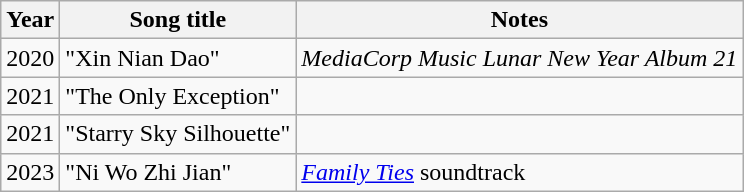<table class="wikitable sortable">
<tr>
<th>Year</th>
<th>Song title</th>
<th class="unsortable">Notes</th>
</tr>
<tr>
<td>2020</td>
<td>"Xin Nian Dao"</td>
<td><em>MediaCorp Music Lunar New Year Album 21</em></td>
</tr>
<tr>
<td>2021</td>
<td>"The Only Exception"</td>
<td></td>
</tr>
<tr>
<td>2021</td>
<td>"Starry Sky Silhouette"</td>
<td></td>
</tr>
<tr>
<td>2023</td>
<td>"Ni Wo Zhi Jian"</td>
<td><em><a href='#'>Family Ties</a></em> soundtrack</td>
</tr>
</table>
